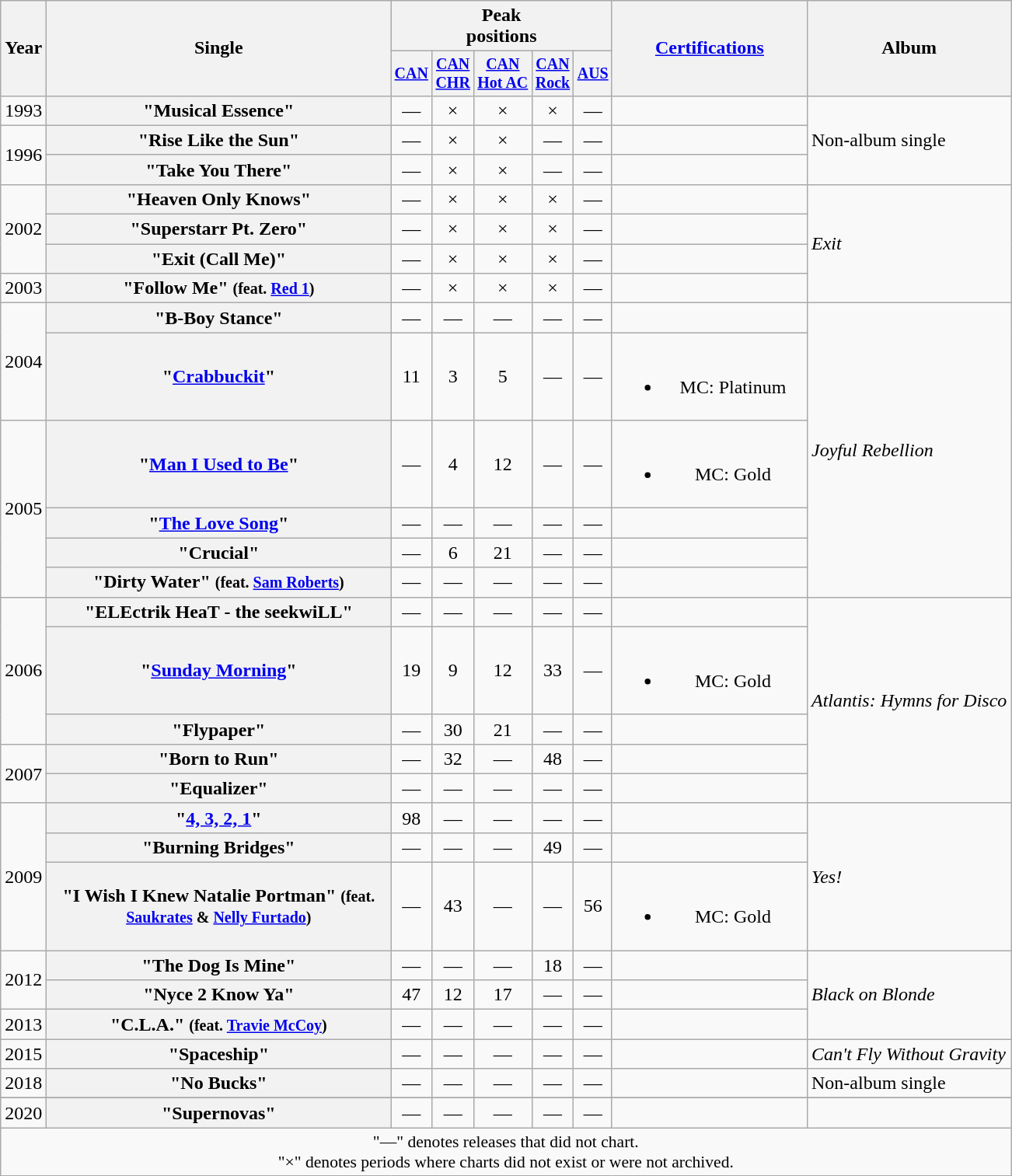<table class="wikitable plainrowheaders" style="text-align:center;">
<tr>
<th rowspan="2">Year</th>
<th rowspan="2" style="width:18em;">Single</th>
<th colspan="5">Peak<br>positions</th>
<th rowspan="2" style="width:10em;"><a href='#'>Certifications</a></th>
<th rowspan="2">Album</th>
</tr>
<tr style="font-size:smaller;">
<th><a href='#'>CAN</a><br></th>
<th><a href='#'>CAN<br>CHR</a><br></th>
<th><a href='#'>CAN<br>Hot AC</a><br></th>
<th><a href='#'>CAN<br>Rock</a><br></th>
<th><a href='#'>AUS</a><br></th>
</tr>
<tr>
<td>1993</td>
<th scope="row">"Musical Essence"</th>
<td>—</td>
<td>×</td>
<td>×</td>
<td>×</td>
<td>—</td>
<td></td>
<td align="left" rowspan="3">Non-album single</td>
</tr>
<tr>
<td rowspan="2">1996</td>
<th scope="row">"Rise Like the Sun"</th>
<td>—</td>
<td>×</td>
<td>×</td>
<td>—</td>
<td>—</td>
<td></td>
</tr>
<tr>
<th scope="row">"Take You There"</th>
<td>—</td>
<td>×</td>
<td>×</td>
<td>—</td>
<td>—</td>
<td></td>
</tr>
<tr>
<td rowspan="3">2002</td>
<th scope="row">"Heaven Only Knows"</th>
<td>—</td>
<td>×</td>
<td>×</td>
<td>×</td>
<td>—</td>
<td></td>
<td align="left" rowspan="4"><em>Exit</em></td>
</tr>
<tr>
<th scope="row">"Superstarr Pt. Zero"</th>
<td>—</td>
<td>×</td>
<td>×</td>
<td>×</td>
<td>—</td>
<td></td>
</tr>
<tr>
<th scope="row">"Exit (Call Me)"</th>
<td>—</td>
<td>×</td>
<td>×</td>
<td>×</td>
<td>—</td>
<td></td>
</tr>
<tr>
<td>2003</td>
<th scope="row">"Follow Me" <small>(feat. <a href='#'>Red 1</a>)</small></th>
<td>—</td>
<td>×</td>
<td>×</td>
<td>×</td>
<td>—</td>
<td></td>
</tr>
<tr>
<td rowspan="2">2004</td>
<th scope="row">"B-Boy Stance"</th>
<td>—</td>
<td>—</td>
<td>—</td>
<td>—</td>
<td>—</td>
<td></td>
<td align="left" rowspan="6"><em>Joyful Rebellion</em></td>
</tr>
<tr>
<th scope="row">"<a href='#'>Crabbuckit</a>"</th>
<td>11</td>
<td>3</td>
<td>5</td>
<td>—</td>
<td>—</td>
<td><br><ul><li>MC: Platinum</li></ul></td>
</tr>
<tr>
<td rowspan="4">2005</td>
<th scope="row">"<a href='#'>Man I Used to Be</a>"</th>
<td>—</td>
<td>4</td>
<td>12</td>
<td>—</td>
<td>—</td>
<td><br><ul><li>MC: Gold</li></ul></td>
</tr>
<tr>
<th scope="row">"<a href='#'>The Love Song</a>"</th>
<td>—</td>
<td>—</td>
<td>—</td>
<td>—</td>
<td>—</td>
<td></td>
</tr>
<tr>
<th scope="row">"Crucial"</th>
<td>—</td>
<td>6</td>
<td>21</td>
<td>—</td>
<td>—</td>
<td></td>
</tr>
<tr>
<th scope="row">"Dirty Water" <small>(feat. <a href='#'>Sam Roberts</a>)</small></th>
<td>—</td>
<td>—</td>
<td>—</td>
<td>—</td>
<td>—</td>
<td></td>
</tr>
<tr>
<td rowspan="3">2006</td>
<th scope="row">"ELEctrik HeaT - the seekwiLL"</th>
<td>—</td>
<td>—</td>
<td>—</td>
<td>—</td>
<td>—</td>
<td></td>
<td align="left" rowspan="5"><em>Atlantis: Hymns for Disco</em></td>
</tr>
<tr>
<th scope="row">"<a href='#'>Sunday Morning</a>"</th>
<td>19</td>
<td>9</td>
<td>12</td>
<td>33</td>
<td>—</td>
<td><br><ul><li>MC: Gold</li></ul></td>
</tr>
<tr>
<th scope="row">"Flypaper"</th>
<td>—</td>
<td>30</td>
<td>21</td>
<td>—</td>
<td>—</td>
<td></td>
</tr>
<tr>
<td rowspan="2">2007</td>
<th scope="row">"Born to Run"</th>
<td>—</td>
<td>32</td>
<td>—</td>
<td>48</td>
<td>—</td>
<td></td>
</tr>
<tr>
<th scope="row">"Equalizer"</th>
<td>—</td>
<td>—</td>
<td>—</td>
<td>—</td>
<td>—</td>
<td></td>
</tr>
<tr>
<td rowspan="3">2009</td>
<th scope="row">"<a href='#'>4, 3, 2, 1</a>"</th>
<td>98</td>
<td>—</td>
<td>—</td>
<td>—</td>
<td>—</td>
<td></td>
<td align="left" rowspan="3"><em>Yes!</em></td>
</tr>
<tr>
<th scope="row">"Burning Bridges"</th>
<td>—</td>
<td>—</td>
<td>—</td>
<td>49</td>
<td>—</td>
<td></td>
</tr>
<tr>
<th scope="row">"I Wish I Knew Natalie Portman" <small>(feat. <a href='#'>Saukrates</a> & <a href='#'>Nelly Furtado</a>)</small></th>
<td>—</td>
<td>43</td>
<td>—</td>
<td>—</td>
<td>56</td>
<td><br><ul><li>MC: Gold</li></ul></td>
</tr>
<tr>
<td rowspan="2">2012</td>
<th scope="row">"The Dog Is Mine"</th>
<td>—</td>
<td>—</td>
<td>—</td>
<td>18</td>
<td>—</td>
<td></td>
<td align="left" rowspan="3"><em>Black on Blonde</em></td>
</tr>
<tr>
<th scope="row">"Nyce 2 Know Ya"</th>
<td>47</td>
<td>12</td>
<td>17</td>
<td>—</td>
<td>—</td>
<td></td>
</tr>
<tr>
<td>2013</td>
<th scope="row">"C.L.A." <small> (feat. <a href='#'>Travie McCoy</a>)</small></th>
<td>—</td>
<td>—</td>
<td>—</td>
<td>—</td>
<td>—</td>
<td></td>
</tr>
<tr>
<td>2015</td>
<th scope="row">"Spaceship"</th>
<td>—</td>
<td>—</td>
<td>—</td>
<td>—</td>
<td>—</td>
<td></td>
<td align="left"><em>Can't Fly Without Gravity</em></td>
</tr>
<tr>
<td>2018</td>
<th scope="row">"No Bucks"</th>
<td>—</td>
<td>—</td>
<td>—</td>
<td>—</td>
<td>—</td>
<td></td>
<td align="left">Non-album single</td>
</tr>
<tr>
</tr>
<tr>
<td>2020</td>
<th scope="row">"Supernovas"</th>
<td>—</td>
<td>—</td>
<td>—</td>
<td>—</td>
<td>—</td>
<td></td>
<td></td>
</tr>
<tr>
<td colspan="9" style="font-size:90%">"—" denotes releases that did not chart.<br>"×" denotes periods where charts did not exist or were not archived.</td>
</tr>
</table>
